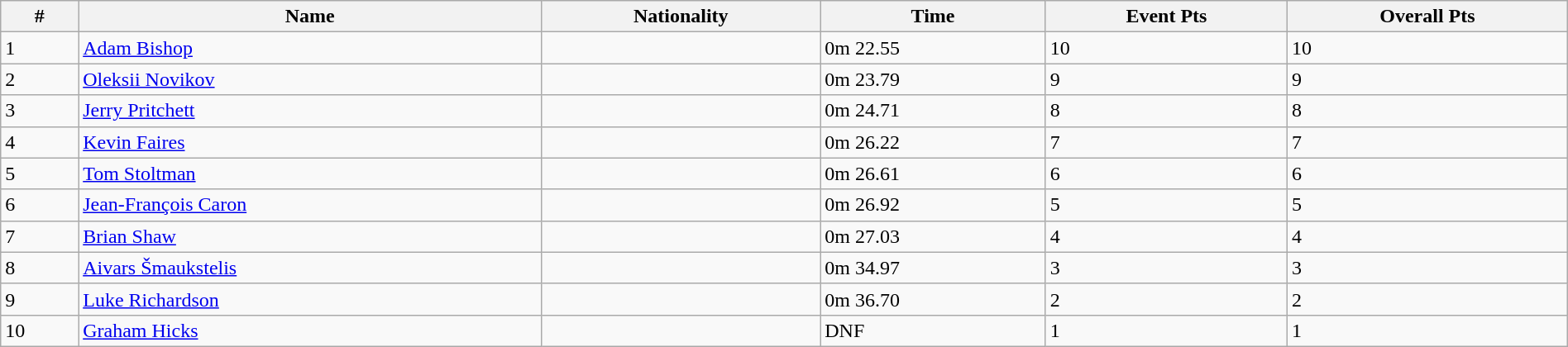<table class="wikitable sortable" style="display: inline-table;width: 100%;">
<tr>
<th>#</th>
<th>Name</th>
<th>Nationality</th>
<th>Time</th>
<th>Event Pts</th>
<th>Overall Pts</th>
</tr>
<tr>
<td>1</td>
<td><a href='#'>Adam Bishop</a></td>
<td></td>
<td>0m 22.55</td>
<td>10</td>
<td>10</td>
</tr>
<tr>
<td>2</td>
<td><a href='#'>Oleksii Novikov</a></td>
<td></td>
<td>0m 23.79</td>
<td>9</td>
<td>9</td>
</tr>
<tr>
<td>3</td>
<td><a href='#'>Jerry Pritchett</a></td>
<td></td>
<td>0m 24.71</td>
<td>8</td>
<td>8</td>
</tr>
<tr>
<td>4</td>
<td><a href='#'>Kevin Faires</a></td>
<td></td>
<td>0m 26.22</td>
<td>7</td>
<td>7</td>
</tr>
<tr>
<td>5</td>
<td><a href='#'>Tom Stoltman</a></td>
<td></td>
<td>0m 26.61</td>
<td>6</td>
<td>6</td>
</tr>
<tr>
<td>6</td>
<td><a href='#'>Jean-François Caron</a></td>
<td></td>
<td>0m 26.92</td>
<td>5</td>
<td>5</td>
</tr>
<tr>
<td>7</td>
<td><a href='#'>Brian Shaw</a></td>
<td></td>
<td>0m 27.03</td>
<td>4</td>
<td>4</td>
</tr>
<tr>
<td>8</td>
<td><a href='#'>Aivars Šmaukstelis</a></td>
<td></td>
<td>0m 34.97</td>
<td>3</td>
<td>3</td>
</tr>
<tr>
<td>9</td>
<td><a href='#'>Luke Richardson</a></td>
<td></td>
<td>0m 36.70</td>
<td>2</td>
<td>2</td>
</tr>
<tr>
<td>10</td>
<td><a href='#'>Graham Hicks</a></td>
<td></td>
<td>DNF </td>
<td>1</td>
<td>1</td>
</tr>
</table>
